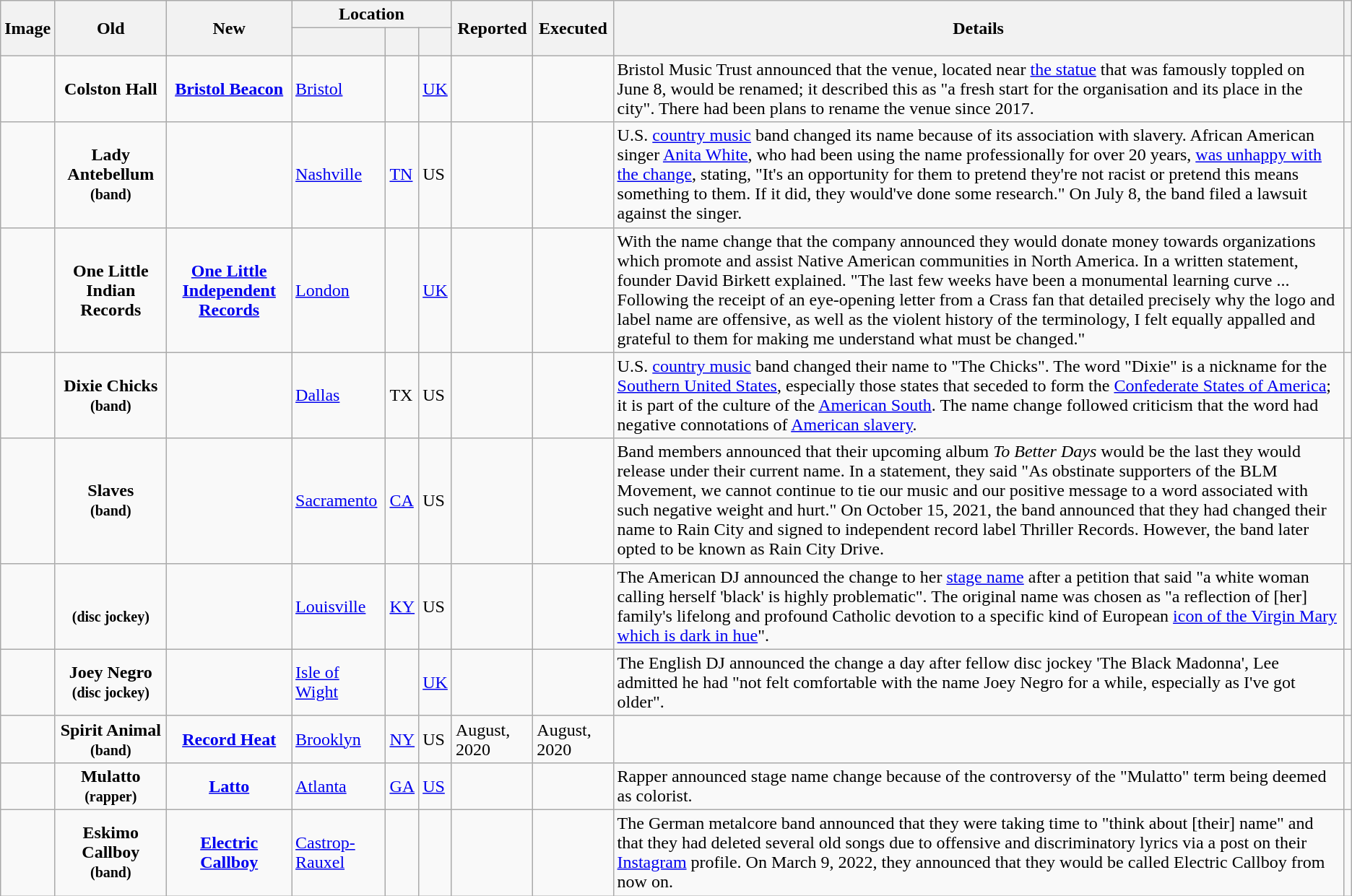<table class="wikitable sortable sort-under" style="text-align:left">
<tr>
<th class="unsortable" rowspan=2>Image</th>
<th rowspan=2>Old</th>
<th rowspan=2>New</th>
<th colspan=3>Location</th>
<th rowspan=2>Reported </th>
<th rowspan=2>Executed</th>
<th class="unsortable" rowspan=2>Details</th>
<th class="unsortable" rowspan=2></th>
</tr>
<tr>
<th>  </th>
<th>  </th>
<th>  </th>
</tr>
<tr>
<td></td>
<td style="text-align: center"><strong>Colston Hall</strong></td>
<td style="text-align: center"><strong><a href='#'>Bristol Beacon</a></strong></td>
<td><a href='#'>Bristol</a></td>
<td data-sort-value="GB-ENG"></td>
<td><a href='#'>UK</a></td>
<td></td>
<td></td>
<td>Bristol Music Trust announced that the venue, located near <a href='#'>the statue</a> that was famously toppled on June 8, would be renamed; it described this as "a fresh start for the organisation and its place in the city". There had been plans to rename the venue since 2017.</td>
<td><br><br></td>
</tr>
<tr>
<td></td>
<td style="text-align: center"><strong>Lady Antebellum<br><small>(band)</small></strong></td>
<td style="text-align: center"><strong></strong></td>
<td><a href='#'>Nashville</a></td>
<td data-sort-value="US-TN"><a href='#'>TN</a></td>
<td>US</td>
<td></td>
<td></td>
<td>U.S. <a href='#'>country music</a> band changed its name because of its association with slavery. African American singer <a href='#'>Anita White</a>, who had been using the name professionally for over 20 years, <a href='#'>was unhappy with the change</a>, stating, "It's an opportunity for them to pretend they're not racist or pretend this means something to them. If it did, they would've done some research." On July 8, the band filed a lawsuit against the singer.</td>
<td><br><br></td>
</tr>
<tr>
<td></td>
<td style="text-align: center"><strong>One Little Indian Records<br></strong></td>
<td style="text-align: center"><strong><a href='#'>One Little Independent Records</a></strong></td>
<td><a href='#'>London</a></td>
<td data-sort-value="GB-ENG"></td>
<td><a href='#'>UK</a></td>
<td></td>
<td></td>
<td>With the name change that the company announced they would donate money towards organizations which promote and assist Native American communities in North America. In a written statement, founder David Birkett explained. "The last few weeks have been a monumental learning curve ... Following the receipt of an eye-opening letter from a Crass fan that detailed precisely why the logo and label name are offensive, as well as the violent history of the terminology, I felt equally appalled and grateful to them for making me understand what must be changed."</td>
<td><br></td>
</tr>
<tr>
<td></td>
<td style="text-align: center"><strong>Dixie Chicks<br><small>(band)</small></strong></td>
<td style="text-align: center"><strong></strong></td>
<td><a href='#'>Dallas</a></td>
<td data-sort-value="US-TX">TX</td>
<td>US</td>
<td></td>
<td></td>
<td>U.S. <a href='#'>country music</a> band changed their name to "The Chicks". The word "Dixie" is a nickname for the <a href='#'>Southern United States</a>, especially those states that seceded to form the <a href='#'>Confederate States of America</a>; it is part of the culture of the <a href='#'>American South</a>. The name change followed criticism that the word had negative connotations of <a href='#'>American slavery</a>. </td>
<td><br><br></td>
</tr>
<tr>
<td></td>
<td style="text-align: center"><strong>Slaves<br><small>(band)</small></strong></td>
<td style="text-align: center"><strong></strong></td>
<td><a href='#'>Sacramento</a></td>
<td data-sort-value="US-CA"><a href='#'>CA</a></td>
<td>US</td>
<td></td>
<td></td>
<td>Band members announced that their upcoming album <em>To Better Days</em> would be the last they would release under their current name. In a statement, they said "As obstinate supporters of the BLM Movement, we cannot continue to tie our music and our positive message to a word associated with such negative weight and hurt." On October 15, 2021, the band announced that they had changed their name to Rain City and signed to independent record label Thriller Records. However, the band later opted to be known as Rain City Drive.</td>
<td></td>
</tr>
<tr>
<td></td>
<td style="text-align: center"><strong><br><small>(disc jockey)</small></strong></td>
<td style="text-align: center"><strong></strong></td>
<td><a href='#'>Louisville</a></td>
<td data-sort-value="US-KY"><a href='#'>KY</a></td>
<td>US</td>
<td></td>
<td></td>
<td>The American DJ announced the change to her <a href='#'>stage name</a> after a petition that said "a white woman calling herself 'black' is highly problematic". The original name was chosen as "a reflection of [her] family's lifelong and profound Catholic devotion to a specific kind of European <a href='#'>icon of the Virgin Mary which is dark in hue</a>".</td>
<td></td>
</tr>
<tr>
<td></td>
<td style="text-align: center"><strong>Joey Negro<br><small>(disc jockey)</small></strong></td>
<td style="text-align: center"><strong></strong></td>
<td><a href='#'>Isle of Wight</a></td>
<td data-sort-value="GB-ENG"></td>
<td><a href='#'>UK</a></td>
<td></td>
<td></td>
<td>The English DJ announced the change a day after fellow disc jockey 'The Black Madonna', Lee admitted he had "not felt comfortable with the name Joey Negro for a while, especially as I've got older".</td>
<td><br></td>
</tr>
<tr>
<td></td>
<td style="text-align: center"><strong>Spirit Animal<br><small>(band)</small></strong></td>
<td style="text-align: center"><strong><a href='#'>Record Heat</a></strong></td>
<td><a href='#'>Brooklyn</a></td>
<td data-sort-value="US-NY"><a href='#'>NY</a></td>
<td>US</td>
<td>August, 2020</td>
<td>August, 2020</td>
<td></td>
<td></td>
</tr>
<tr>
<td></td>
<td style="text-align: center"><strong>Mulatto<br><small>(rapper)</small></strong></td>
<td style="text-align: center"><strong><a href='#'>Latto</a></strong></td>
<td><a href='#'>Atlanta</a></td>
<td data-sort-value="US-GA"><a href='#'>GA</a></td>
<td><a href='#'>US</a></td>
<td></td>
<td></td>
<td>Rapper announced stage name change because of the controversy of the "Mulatto" term being deemed as colorist.</td>
<td><br></td>
</tr>
<tr>
<td></td>
<td style="text-align: center"><strong>Eskimo Callboy<br><small>(band)</small></strong></td>
<td style="text-align: center"><strong><a href='#'>Electric Callboy</a></strong></td>
<td><a href='#'>Castrop-Rauxel</a></td>
<td data-sort-value="DE-NRW"></td>
<td></td>
<td></td>
<td></td>
<td>The German metalcore band announced that they were taking time to "think about [their] name" and that they had deleted several old songs due to offensive and discriminatory lyrics via a post on their <a href='#'>Instagram</a> profile. On March 9, 2022, they announced that they would be called Electric Callboy from now on.</td>
<td></td>
</tr>
</table>
